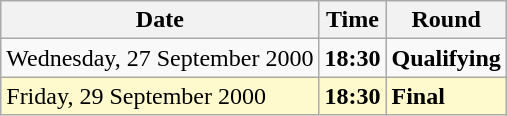<table class="wikitable">
<tr>
<th>Date</th>
<th>Time</th>
<th>Round</th>
</tr>
<tr>
<td>Wednesday, 27 September 2000</td>
<td><strong>18:30</strong></td>
<td><strong>Qualifying</strong></td>
</tr>
<tr style=background:lemonchiffon>
<td>Friday, 29 September 2000</td>
<td><strong>18:30</strong></td>
<td><strong>Final</strong></td>
</tr>
</table>
